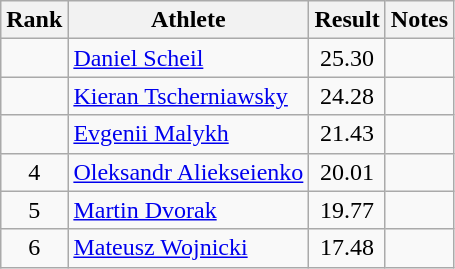<table class="wikitable sortable" style="text-align:center">
<tr>
<th>Rank</th>
<th>Athlete</th>
<th>Result</th>
<th>Notes</th>
</tr>
<tr>
<td></td>
<td style="text-align:left"><a href='#'>Daniel Scheil</a><br></td>
<td>25.30</td>
<td></td>
</tr>
<tr>
<td></td>
<td style="text-align:left"><a href='#'>Kieran Tscherniawsky</a><br></td>
<td>24.28</td>
<td></td>
</tr>
<tr>
<td></td>
<td style="text-align:left"><a href='#'>Evgenii Malykh</a><br></td>
<td>21.43</td>
<td></td>
</tr>
<tr>
<td>4</td>
<td style="text-align:left"><a href='#'>Oleksandr Aliekseienko</a><br></td>
<td>20.01</td>
<td></td>
</tr>
<tr>
<td>5</td>
<td style="text-align:left"><a href='#'>Martin Dvorak</a><br></td>
<td>19.77</td>
<td></td>
</tr>
<tr>
<td>6</td>
<td style="text-align:left"><a href='#'>Mateusz Wojnicki</a><br></td>
<td>17.48</td>
<td></td>
</tr>
</table>
